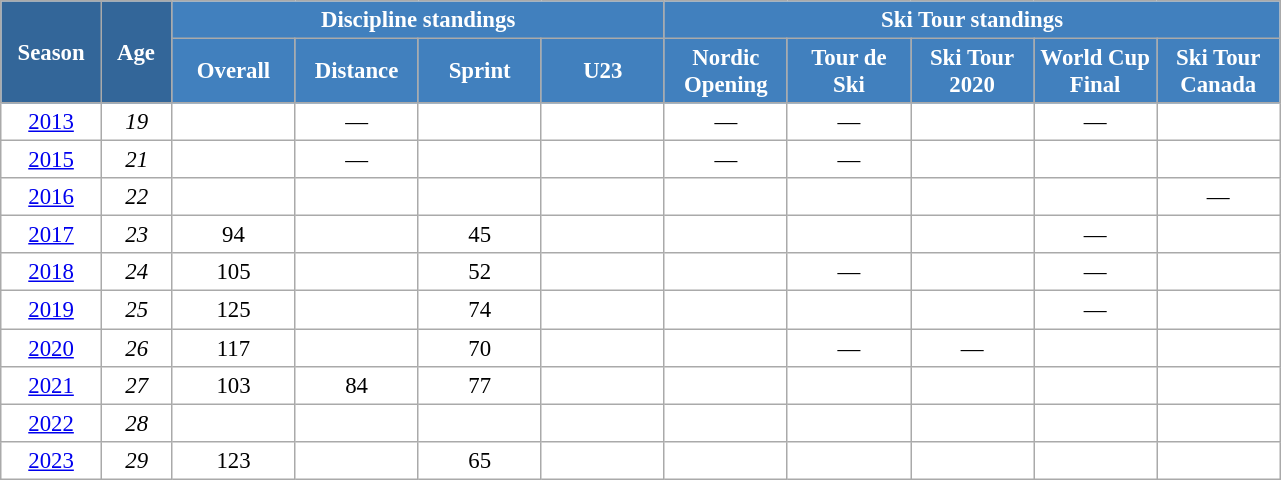<table class="wikitable" style="font-size:95%; text-align:center; border:grey solid 1px; border-collapse:collapse; background:#ffffff;">
<tr>
<th style="background-color:#369; color:white; width:60px;" rowspan="2"> Season </th>
<th style="background-color:#369; color:white; width:40px;" rowspan="2"> Age </th>
<th style="background-color:#4180be; color:white;" colspan="4">Discipline standings</th>
<th style="background-color:#4180be; color:white;" colspan="5">Ski Tour standings</th>
</tr>
<tr>
<th style="background-color:#4180be; color:white; width:75px;">Overall</th>
<th style="background-color:#4180be; color:white; width:75px;">Distance</th>
<th style="background-color:#4180be; color:white; width:75px;">Sprint</th>
<th style="background-color:#4180be; color:white; width:75px;">U23</th>
<th style="background-color:#4180be; color:white; width:75px;">Nordic<br>Opening</th>
<th style="background-color:#4180be; color:white; width:75px;">Tour de<br>Ski</th>
<th style="background-color:#4180be; color:white; width:75px;">Ski Tour<br>2020</th>
<th style="background-color:#4180be; color:white; width:75px;">World Cup<br>Final</th>
<th style="background-color:#4180be; color:white; width:75px;">Ski Tour<br>Canada</th>
</tr>
<tr>
<td><a href='#'>2013</a></td>
<td><em>19</em></td>
<td></td>
<td>—</td>
<td></td>
<td></td>
<td>—</td>
<td>—</td>
<td></td>
<td>—</td>
<td></td>
</tr>
<tr>
<td><a href='#'>2015</a></td>
<td><em>21</em></td>
<td></td>
<td>—</td>
<td></td>
<td></td>
<td>—</td>
<td>—</td>
<td></td>
<td></td>
<td></td>
</tr>
<tr>
<td><a href='#'>2016</a></td>
<td><em>22</em></td>
<td></td>
<td></td>
<td></td>
<td></td>
<td></td>
<td></td>
<td></td>
<td></td>
<td>—</td>
</tr>
<tr>
<td><a href='#'>2017</a></td>
<td><em>23</em></td>
<td>94</td>
<td></td>
<td>45</td>
<td></td>
<td></td>
<td></td>
<td></td>
<td>—</td>
<td></td>
</tr>
<tr>
<td><a href='#'>2018</a></td>
<td><em>24</em></td>
<td>105</td>
<td></td>
<td>52</td>
<td></td>
<td></td>
<td>—</td>
<td></td>
<td>—</td>
<td></td>
</tr>
<tr>
<td><a href='#'>2019</a></td>
<td><em>25</em></td>
<td>125</td>
<td></td>
<td>74</td>
<td></td>
<td></td>
<td></td>
<td></td>
<td>—</td>
<td></td>
</tr>
<tr>
<td><a href='#'>2020</a></td>
<td><em>26</em></td>
<td>117</td>
<td></td>
<td>70</td>
<td></td>
<td></td>
<td>—</td>
<td>—</td>
<td></td>
<td></td>
</tr>
<tr>
<td><a href='#'>2021</a></td>
<td><em>27</em></td>
<td>103</td>
<td>84</td>
<td>77</td>
<td></td>
<td></td>
<td></td>
<td></td>
<td></td>
<td></td>
</tr>
<tr>
<td><a href='#'>2022</a></td>
<td><em>28</em></td>
<td></td>
<td></td>
<td></td>
<td></td>
<td></td>
<td></td>
<td></td>
<td></td>
<td></td>
</tr>
<tr>
<td><a href='#'>2023</a></td>
<td><em>29</em></td>
<td>123</td>
<td></td>
<td>65</td>
<td></td>
<td></td>
<td></td>
<td></td>
<td></td>
<td></td>
</tr>
</table>
